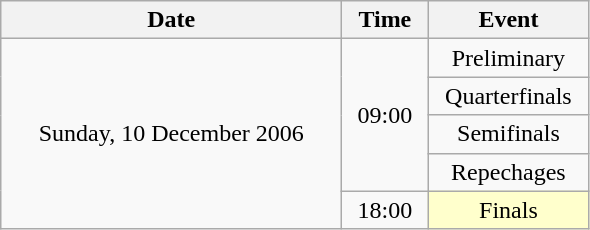<table class = "wikitable" style="text-align:center;">
<tr>
<th width=220>Date</th>
<th width=50>Time</th>
<th width=100>Event</th>
</tr>
<tr>
<td rowspan=5>Sunday, 10 December 2006</td>
<td rowspan=4>09:00</td>
<td>Preliminary</td>
</tr>
<tr>
<td>Quarterfinals</td>
</tr>
<tr>
<td>Semifinals</td>
</tr>
<tr>
<td>Repechages</td>
</tr>
<tr>
<td>18:00</td>
<td bgcolor=ffffcc>Finals</td>
</tr>
</table>
